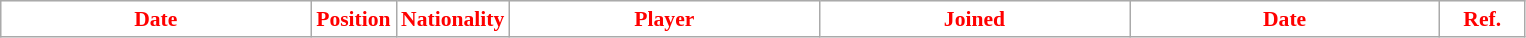<table class="wikitable"  style="text-align:center; font-size:90%; ">
<tr>
<th style="background:#FFFFFF; color:#FF0000; width:200px;">Date</th>
<th style="background:#FFFFFF; color:#FF0000; width:50px;">Position</th>
<th style="background:#FFFFFF; color:#FF0000; width:50px;">Nationality</th>
<th style="background:#FFFFFF; color:#FF0000; width:200px;">Player</th>
<th style="background:#FFFFFF; color:#FF0000; width:200px;">Joined</th>
<th style="background:#FFFFFF; color:#FF0000; width:200px;">Date</th>
<th style="background:#FFFFFF; color:#FF0000; width:50px;">Ref.</th>
</tr>
</table>
